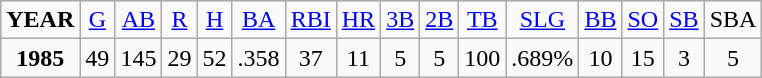<table class="wikitable">
<tr align=center>
<td><strong>YEAR</strong></td>
<td><a href='#'>G</a></td>
<td><a href='#'>AB</a></td>
<td><a href='#'>R</a></td>
<td><a href='#'>H</a></td>
<td><a href='#'>BA</a></td>
<td><a href='#'>RBI</a></td>
<td><a href='#'>HR</a></td>
<td><a href='#'>3B</a></td>
<td><a href='#'>2B</a></td>
<td><a href='#'>TB</a></td>
<td><a href='#'>SLG</a></td>
<td><a href='#'>BB</a></td>
<td><a href='#'>SO</a></td>
<td><a href='#'>SB</a></td>
<td>SBA</td>
</tr>
<tr align=center>
<td><strong>1985</strong></td>
<td>49</td>
<td>145</td>
<td>29</td>
<td>52</td>
<td>.358</td>
<td>37</td>
<td>11</td>
<td>5</td>
<td>5</td>
<td>100</td>
<td>.689%</td>
<td>10</td>
<td>15</td>
<td>3</td>
<td>5</td>
</tr>
</table>
